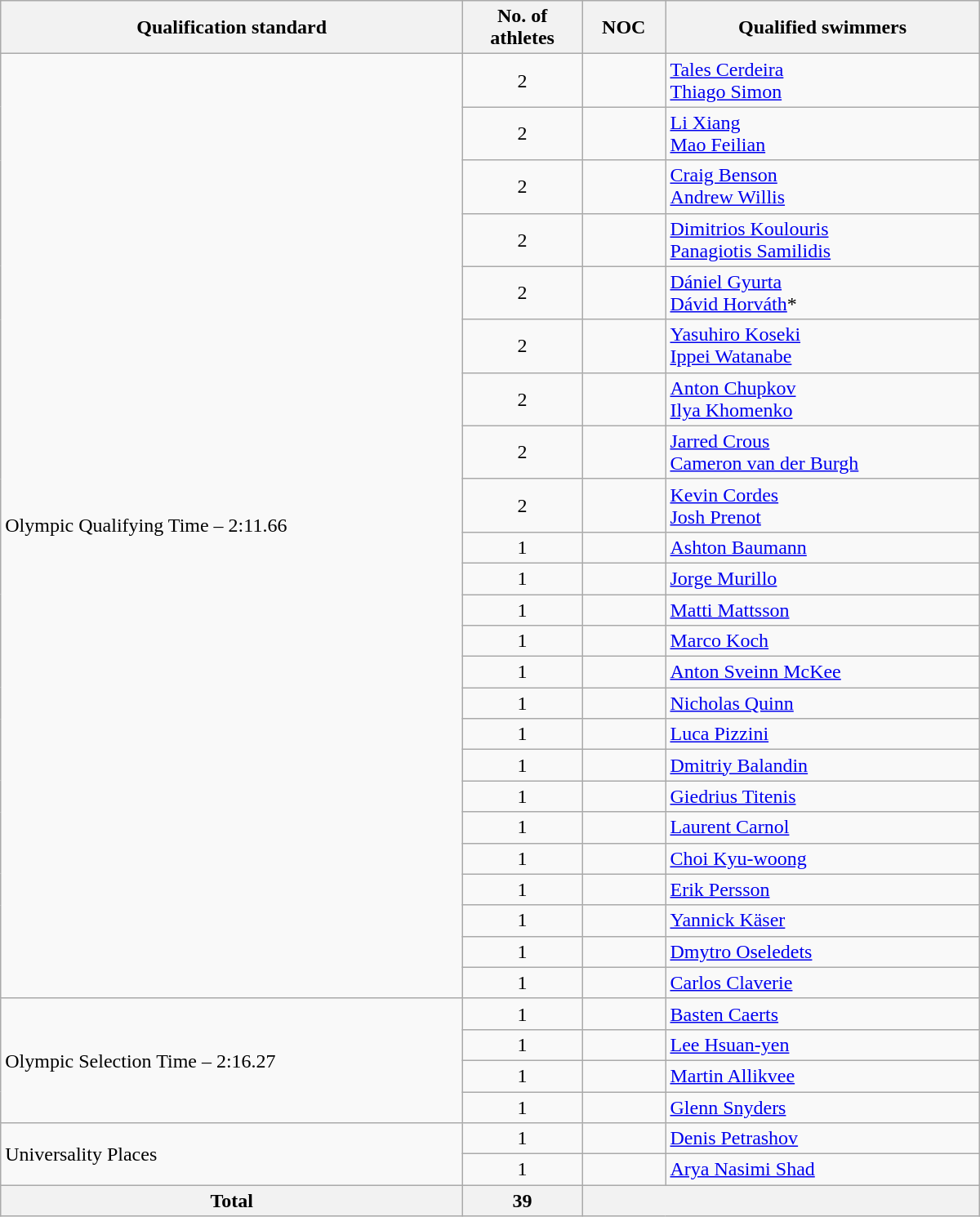<table class=wikitable style="text-align:left" width=800>
<tr>
<th>Qualification standard</th>
<th width=90>No. of athletes</th>
<th>NOC</th>
<th>Qualified swimmers</th>
</tr>
<tr>
<td rowspan=24>Olympic Qualifying Time – 2:11.66</td>
<td align=center>2</td>
<td></td>
<td><a href='#'>Tales Cerdeira</a><br><a href='#'>Thiago Simon</a></td>
</tr>
<tr>
<td align=center>2</td>
<td></td>
<td><a href='#'>Li Xiang</a><br><a href='#'>Mao Feilian</a></td>
</tr>
<tr>
<td align=center>2</td>
<td></td>
<td><a href='#'>Craig Benson</a><br><a href='#'>Andrew Willis</a></td>
</tr>
<tr>
<td align=center>2</td>
<td></td>
<td><a href='#'>Dimitrios Koulouris</a><br><a href='#'>Panagiotis Samilidis</a></td>
</tr>
<tr>
<td align=center>2</td>
<td></td>
<td><a href='#'>Dániel Gyurta</a><br><a href='#'>Dávid Horváth</a>*</td>
</tr>
<tr>
<td align=center>2</td>
<td></td>
<td><a href='#'>Yasuhiro Koseki</a><br><a href='#'>Ippei Watanabe</a></td>
</tr>
<tr>
<td align=center>2</td>
<td></td>
<td><a href='#'>Anton Chupkov</a><br><a href='#'>Ilya Khomenko</a></td>
</tr>
<tr>
<td align=center>2</td>
<td></td>
<td><a href='#'>Jarred Crous</a><br><a href='#'>Cameron van der Burgh</a></td>
</tr>
<tr>
<td align=center>2</td>
<td></td>
<td><a href='#'>Kevin Cordes</a><br><a href='#'>Josh Prenot</a></td>
</tr>
<tr>
<td align=center>1</td>
<td></td>
<td><a href='#'>Ashton Baumann</a></td>
</tr>
<tr>
<td align=center>1</td>
<td></td>
<td><a href='#'>Jorge Murillo</a></td>
</tr>
<tr>
<td align=center>1</td>
<td></td>
<td><a href='#'>Matti Mattsson</a></td>
</tr>
<tr>
<td align=center>1</td>
<td></td>
<td><a href='#'>Marco Koch</a></td>
</tr>
<tr>
<td align=center>1</td>
<td></td>
<td><a href='#'>Anton Sveinn McKee</a></td>
</tr>
<tr>
<td align=center>1</td>
<td></td>
<td><a href='#'>Nicholas Quinn</a></td>
</tr>
<tr>
<td align=center>1</td>
<td></td>
<td><a href='#'>Luca Pizzini</a></td>
</tr>
<tr>
<td align=center>1</td>
<td></td>
<td><a href='#'>Dmitriy Balandin</a></td>
</tr>
<tr>
<td align=center>1</td>
<td></td>
<td><a href='#'>Giedrius Titenis</a></td>
</tr>
<tr>
<td align=center>1</td>
<td></td>
<td><a href='#'>Laurent Carnol</a></td>
</tr>
<tr>
<td align=center>1</td>
<td></td>
<td><a href='#'>Choi Kyu-woong</a></td>
</tr>
<tr>
<td align=center>1</td>
<td></td>
<td><a href='#'>Erik Persson</a></td>
</tr>
<tr>
<td align=center>1</td>
<td></td>
<td><a href='#'>Yannick Käser</a></td>
</tr>
<tr>
<td align=center>1</td>
<td></td>
<td><a href='#'>Dmytro Oseledets</a></td>
</tr>
<tr>
<td align=center>1</td>
<td></td>
<td><a href='#'>Carlos Claverie</a></td>
</tr>
<tr>
<td rowspan=4>Olympic Selection Time – 2:16.27</td>
<td align=center>1</td>
<td></td>
<td><a href='#'>Basten Caerts</a></td>
</tr>
<tr>
<td align=center>1</td>
<td></td>
<td><a href='#'>Lee Hsuan-yen</a></td>
</tr>
<tr>
<td align=center>1</td>
<td></td>
<td><a href='#'>Martin Allikvee</a></td>
</tr>
<tr>
<td align=center>1</td>
<td></td>
<td><a href='#'>Glenn Snyders</a></td>
</tr>
<tr>
<td rowspan=2>Universality Places</td>
<td align=center>1</td>
<td></td>
<td><a href='#'>Denis Petrashov</a></td>
</tr>
<tr>
<td align=center>1</td>
<td></td>
<td><a href='#'>Arya Nasimi Shad</a></td>
</tr>
<tr>
<th><strong>Total</strong></th>
<th>39</th>
<th colspan=2></th>
</tr>
</table>
